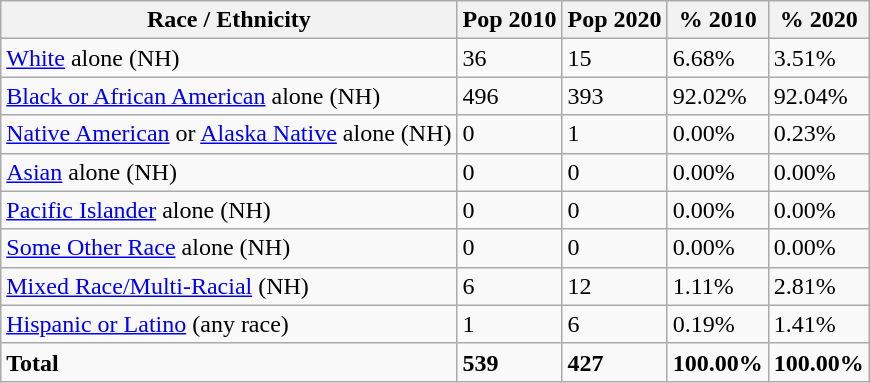<table class="wikitable">
<tr>
<th>Race / Ethnicity</th>
<th>Pop 2010</th>
<th>Pop 2020</th>
<th>% 2010</th>
<th>% 2020</th>
</tr>
<tr>
<td><a href='#'>White</a> alone (NH)</td>
<td>36</td>
<td>15</td>
<td>6.68%</td>
<td>3.51%</td>
</tr>
<tr>
<td><a href='#'>Black or African American</a> alone (NH)</td>
<td>496</td>
<td>393</td>
<td>92.02%</td>
<td>92.04%</td>
</tr>
<tr>
<td><a href='#'>Native American</a> or <a href='#'>Alaska Native</a> alone (NH)</td>
<td>0</td>
<td>1</td>
<td>0.00%</td>
<td>0.23%</td>
</tr>
<tr>
<td><a href='#'>Asian</a> alone (NH)</td>
<td>0</td>
<td>0</td>
<td>0.00%</td>
<td>0.00%</td>
</tr>
<tr>
<td><a href='#'>Pacific Islander</a> alone (NH)</td>
<td>0</td>
<td>0</td>
<td>0.00%</td>
<td>0.00%</td>
</tr>
<tr>
<td><a href='#'>Some Other Race</a> alone (NH)</td>
<td>0</td>
<td>0</td>
<td>0.00%</td>
<td>0.00%</td>
</tr>
<tr>
<td><a href='#'>Mixed Race/Multi-Racial</a> (NH)</td>
<td>6</td>
<td>12</td>
<td>1.11%</td>
<td>2.81%</td>
</tr>
<tr>
<td><a href='#'>Hispanic or Latino</a> (any race)</td>
<td>1</td>
<td>6</td>
<td>0.19%</td>
<td>1.41%</td>
</tr>
<tr>
<td><strong>Total</strong></td>
<td><strong>539</strong></td>
<td><strong>427</strong></td>
<td><strong>100.00%</strong></td>
<td><strong>100.00%</strong></td>
</tr>
</table>
